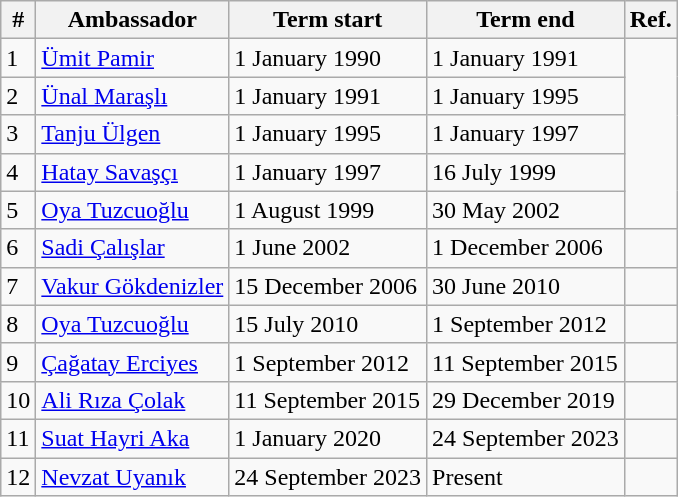<table class="wikitable">
<tr>
<th>#</th>
<th>Ambassador</th>
<th>Term start</th>
<th>Term end</th>
<th>Ref.</th>
</tr>
<tr>
<td>1</td>
<td><a href='#'>Ümit Pamir</a></td>
<td>1 January 1990</td>
<td>1 January 1991</td>
<td rowspan="5"></td>
</tr>
<tr>
<td>2</td>
<td><a href='#'>Ünal Maraşlı</a></td>
<td>1 January 1991</td>
<td>1 January 1995</td>
</tr>
<tr>
<td>3</td>
<td><a href='#'>Tanju Ülgen</a></td>
<td>1 January 1995</td>
<td>1 January 1997</td>
</tr>
<tr>
<td>4</td>
<td><a href='#'>Hatay Savaşçı</a></td>
<td>1 January 1997</td>
<td>16 July 1999</td>
</tr>
<tr>
<td>5</td>
<td><a href='#'>Oya Tuzcuoğlu</a></td>
<td>1 August 1999</td>
<td>30 May 2002</td>
</tr>
<tr>
<td>6</td>
<td><a href='#'>Sadi Çalışlar</a></td>
<td>1 June 2002</td>
<td>1 December 2006</td>
<td></td>
</tr>
<tr>
<td>7</td>
<td><a href='#'>Vakur Gökdenizler</a></td>
<td>15 December 2006</td>
<td>30 June 2010</td>
<td></td>
</tr>
<tr>
<td>8</td>
<td><a href='#'>Oya Tuzcuoğlu</a></td>
<td>15 July 2010</td>
<td>1 September 2012</td>
<td></td>
</tr>
<tr>
<td>9</td>
<td><a href='#'>Çağatay Erciyes</a></td>
<td>1 September 2012</td>
<td>11 September 2015</td>
<td></td>
</tr>
<tr>
<td>10</td>
<td><a href='#'>Ali Rıza Çolak</a></td>
<td>11 September 2015</td>
<td>29 December 2019</td>
<td></td>
</tr>
<tr>
<td>11</td>
<td><a href='#'>Suat Hayri Aka</a></td>
<td>1 January 2020</td>
<td>24 September 2023</td>
<td></td>
</tr>
<tr>
<td>12</td>
<td><a href='#'>Nevzat Uyanık</a></td>
<td>24 September 2023</td>
<td>Present</td>
<td></td>
</tr>
</table>
